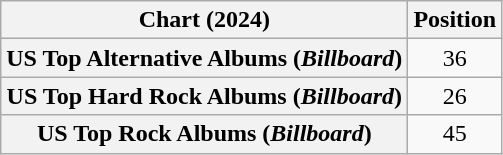<table class="wikitable sortable plainrowheaders" style="text-align:center">
<tr>
<th scope="col">Chart (2024)</th>
<th scope="col">Position</th>
</tr>
<tr>
<th scope="row">US Top Alternative Albums (<em>Billboard</em>)</th>
<td>36</td>
</tr>
<tr>
<th scope="row">US Top Hard Rock Albums (<em>Billboard</em>)</th>
<td>26</td>
</tr>
<tr>
<th scope="row">US Top Rock Albums (<em>Billboard</em>)</th>
<td>45</td>
</tr>
</table>
